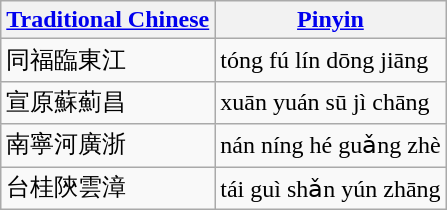<table class="wikitable">
<tr>
<th><a href='#'>Traditional Chinese</a></th>
<th><a href='#'>Pinyin</a></th>
</tr>
<tr>
<td>同福臨東江</td>
<td>tóng fú lín dōng jiāng</td>
</tr>
<tr>
<td>宣原蘇薊昌</td>
<td>xuān yuán sū jì chāng</td>
</tr>
<tr>
<td>南寧河廣浙</td>
<td>nán níng hé guǎng zhè</td>
</tr>
<tr>
<td>台桂陝雲漳</td>
<td>tái guì shǎn yún zhāng</td>
</tr>
</table>
